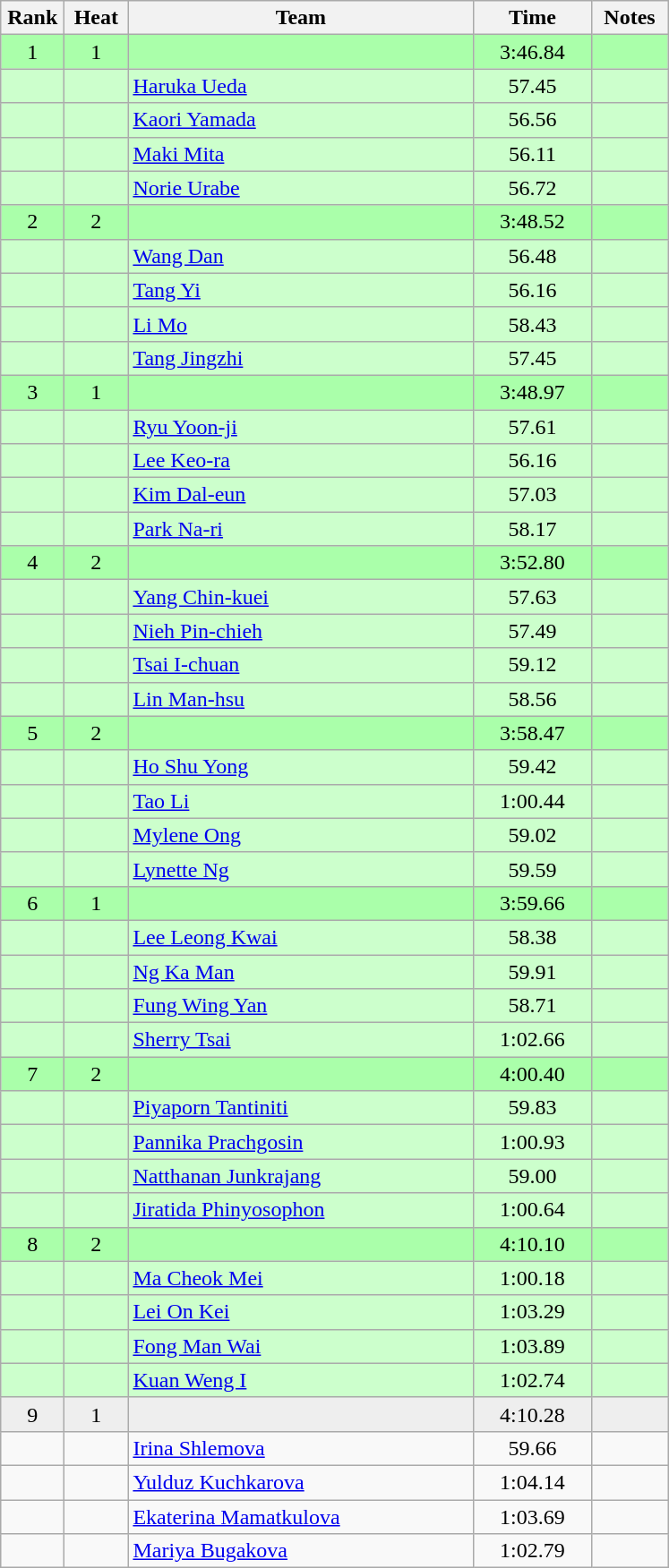<table class="wikitable" style="text-align:center">
<tr>
<th width=40>Rank</th>
<th width=40>Heat</th>
<th width=250>Team</th>
<th width=80>Time</th>
<th width=50>Notes</th>
</tr>
<tr bgcolor="aaffaa">
<td>1</td>
<td>1</td>
<td align=left></td>
<td>3:46.84</td>
<td></td>
</tr>
<tr bgcolor="ccffcc">
<td></td>
<td></td>
<td align=left><a href='#'>Haruka Ueda</a></td>
<td>57.45</td>
<td></td>
</tr>
<tr bgcolor="ccffcc">
<td></td>
<td></td>
<td align=left><a href='#'>Kaori Yamada</a></td>
<td>56.56</td>
<td></td>
</tr>
<tr bgcolor="ccffcc">
<td></td>
<td></td>
<td align=left><a href='#'>Maki Mita</a></td>
<td>56.11</td>
<td></td>
</tr>
<tr bgcolor="ccffcc">
<td></td>
<td></td>
<td align=left><a href='#'>Norie Urabe</a></td>
<td>56.72</td>
<td></td>
</tr>
<tr bgcolor="aaffaa">
<td>2</td>
<td>2</td>
<td align=left></td>
<td>3:48.52</td>
<td></td>
</tr>
<tr bgcolor="ccffcc">
<td></td>
<td></td>
<td align=left><a href='#'>Wang Dan</a></td>
<td>56.48</td>
<td></td>
</tr>
<tr bgcolor="ccffcc">
<td></td>
<td></td>
<td align=left><a href='#'>Tang Yi</a></td>
<td>56.16</td>
<td></td>
</tr>
<tr bgcolor="ccffcc">
<td></td>
<td></td>
<td align=left><a href='#'>Li Mo</a></td>
<td>58.43</td>
<td></td>
</tr>
<tr bgcolor="ccffcc">
<td></td>
<td></td>
<td align=left><a href='#'>Tang Jingzhi</a></td>
<td>57.45</td>
<td></td>
</tr>
<tr bgcolor="aaffaa">
<td>3</td>
<td>1</td>
<td align=left></td>
<td>3:48.97</td>
<td></td>
</tr>
<tr bgcolor="ccffcc">
<td></td>
<td></td>
<td align=left><a href='#'>Ryu Yoon-ji</a></td>
<td>57.61</td>
<td></td>
</tr>
<tr bgcolor="ccffcc">
<td></td>
<td></td>
<td align=left><a href='#'>Lee Keo-ra</a></td>
<td>56.16</td>
<td></td>
</tr>
<tr bgcolor="ccffcc">
<td></td>
<td></td>
<td align=left><a href='#'>Kim Dal-eun</a></td>
<td>57.03</td>
<td></td>
</tr>
<tr bgcolor="ccffcc">
<td></td>
<td></td>
<td align=left><a href='#'>Park Na-ri</a></td>
<td>58.17</td>
<td></td>
</tr>
<tr bgcolor="aaffaa">
<td>4</td>
<td>2</td>
<td align=left></td>
<td>3:52.80</td>
<td></td>
</tr>
<tr bgcolor="ccffcc">
<td></td>
<td></td>
<td align=left><a href='#'>Yang Chin-kuei</a></td>
<td>57.63</td>
<td></td>
</tr>
<tr bgcolor="ccffcc">
<td></td>
<td></td>
<td align=left><a href='#'>Nieh Pin-chieh</a></td>
<td>57.49</td>
<td></td>
</tr>
<tr bgcolor="ccffcc">
<td></td>
<td></td>
<td align=left><a href='#'>Tsai I-chuan</a></td>
<td>59.12</td>
<td></td>
</tr>
<tr bgcolor="ccffcc">
<td></td>
<td></td>
<td align=left><a href='#'>Lin Man-hsu</a></td>
<td>58.56</td>
<td></td>
</tr>
<tr bgcolor="aaffaa">
<td>5</td>
<td>2</td>
<td align=left></td>
<td>3:58.47</td>
<td></td>
</tr>
<tr bgcolor="ccffcc">
<td></td>
<td></td>
<td align=left><a href='#'>Ho Shu Yong</a></td>
<td>59.42</td>
<td></td>
</tr>
<tr bgcolor="ccffcc">
<td></td>
<td></td>
<td align=left><a href='#'>Tao Li</a></td>
<td>1:00.44</td>
<td></td>
</tr>
<tr bgcolor="ccffcc">
<td></td>
<td></td>
<td align=left><a href='#'>Mylene Ong</a></td>
<td>59.02</td>
<td></td>
</tr>
<tr bgcolor="ccffcc">
<td></td>
<td></td>
<td align=left><a href='#'>Lynette Ng</a></td>
<td>59.59</td>
<td></td>
</tr>
<tr bgcolor="aaffaa">
<td>6</td>
<td>1</td>
<td align=left></td>
<td>3:59.66</td>
<td></td>
</tr>
<tr bgcolor="ccffcc">
<td></td>
<td></td>
<td align=left><a href='#'>Lee Leong Kwai</a></td>
<td>58.38</td>
<td></td>
</tr>
<tr bgcolor="ccffcc">
<td></td>
<td></td>
<td align=left><a href='#'>Ng Ka Man</a></td>
<td>59.91</td>
<td></td>
</tr>
<tr bgcolor="ccffcc">
<td></td>
<td></td>
<td align=left><a href='#'>Fung Wing Yan</a></td>
<td>58.71</td>
<td></td>
</tr>
<tr bgcolor="ccffcc">
<td></td>
<td></td>
<td align=left><a href='#'>Sherry Tsai</a></td>
<td>1:02.66</td>
<td></td>
</tr>
<tr bgcolor="aaffaa">
<td>7</td>
<td>2</td>
<td align=left></td>
<td>4:00.40</td>
<td></td>
</tr>
<tr bgcolor="ccffcc">
<td></td>
<td></td>
<td align=left><a href='#'>Piyaporn Tantiniti</a></td>
<td>59.83</td>
<td></td>
</tr>
<tr bgcolor="ccffcc">
<td></td>
<td></td>
<td align=left><a href='#'>Pannika Prachgosin</a></td>
<td>1:00.93</td>
<td></td>
</tr>
<tr bgcolor="ccffcc">
<td></td>
<td></td>
<td align=left><a href='#'>Natthanan Junkrajang</a></td>
<td>59.00</td>
<td></td>
</tr>
<tr bgcolor="ccffcc">
<td></td>
<td></td>
<td align=left><a href='#'>Jiratida Phinyosophon</a></td>
<td>1:00.64</td>
<td></td>
</tr>
<tr bgcolor="aaffaa">
<td>8</td>
<td>2</td>
<td align=left></td>
<td>4:10.10</td>
<td></td>
</tr>
<tr bgcolor="ccffcc">
<td></td>
<td></td>
<td align=left><a href='#'>Ma Cheok Mei</a></td>
<td>1:00.18</td>
<td></td>
</tr>
<tr bgcolor="ccffcc">
<td></td>
<td></td>
<td align=left><a href='#'>Lei On Kei</a></td>
<td>1:03.29</td>
<td></td>
</tr>
<tr bgcolor="ccffcc">
<td></td>
<td></td>
<td align=left><a href='#'>Fong Man Wai</a></td>
<td>1:03.89</td>
<td></td>
</tr>
<tr bgcolor="ccffcc">
<td></td>
<td></td>
<td align=left><a href='#'>Kuan Weng I</a></td>
<td>1:02.74</td>
<td></td>
</tr>
<tr bgcolor=eeeeee>
<td>9</td>
<td>1</td>
<td align=left></td>
<td>4:10.28</td>
<td></td>
</tr>
<tr>
<td></td>
<td></td>
<td align=left><a href='#'>Irina Shlemova</a></td>
<td>59.66</td>
<td></td>
</tr>
<tr>
<td></td>
<td></td>
<td align=left><a href='#'>Yulduz Kuchkarova</a></td>
<td>1:04.14</td>
<td></td>
</tr>
<tr>
<td></td>
<td></td>
<td align=left><a href='#'>Ekaterina Mamatkulova</a></td>
<td>1:03.69</td>
<td></td>
</tr>
<tr>
<td></td>
<td></td>
<td align=left><a href='#'>Mariya Bugakova</a></td>
<td>1:02.79</td>
<td></td>
</tr>
</table>
